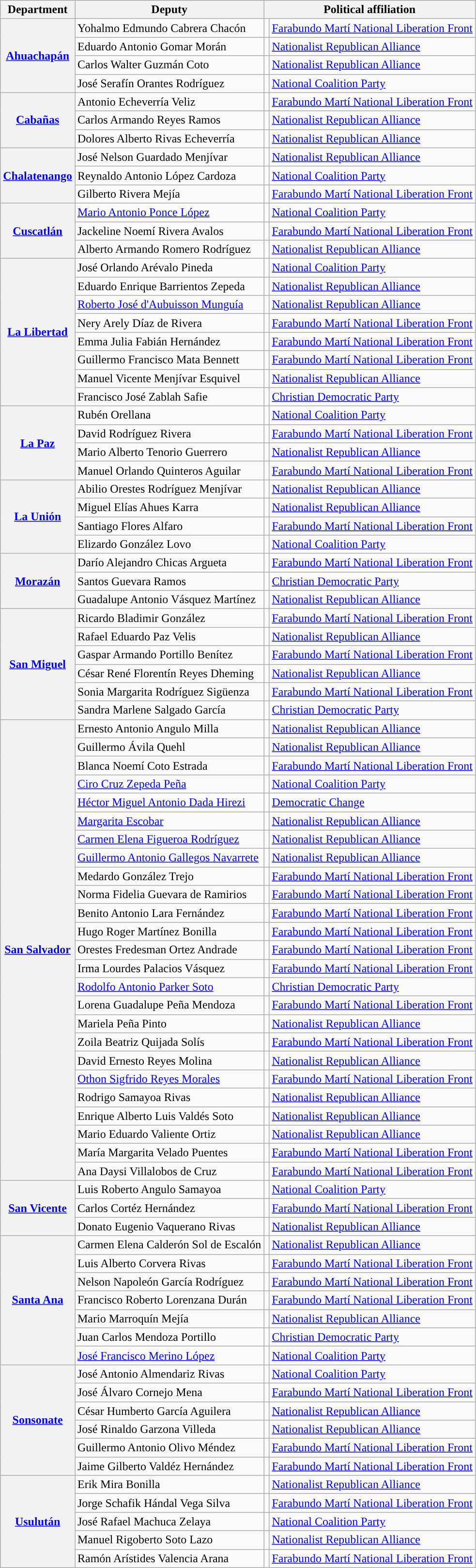<table class="wikitable sortable">
<tr>
<th>Department</th>
<th>Deputy</th>
<th colspan="2">Political affiliation</th>
</tr>
<tr>
<th rowspan="4"><a href='#'>Ahuachapán</a></th>
<td data-sort-value="Cabrera Chacón, Yohalmo Edmundo">Yohalmo Edmundo Cabrera Chacón</td>
<td></td>
<td><a href='#'>Farabundo Martí National Liberation Front</a></td>
</tr>
<tr>
<td data-sort-value="Gomar Morán, Eduardo Antonio">Eduardo Antonio Gomar Morán</td>
<td></td>
<td><a href='#'>Nationalist Republican Alliance</a></td>
</tr>
<tr>
<td data-sort-value="Guzmán Coto, Carlos Walter">Carlos Walter Guzmán Coto</td>
<td></td>
<td><a href='#'>Nationalist Republican Alliance</a></td>
</tr>
<tr>
<td data-sort-value="Orantes Rodríguez, José Serafín">José Serafín Orantes Rodríguez</td>
<td></td>
<td><a href='#'>National Coalition Party</a></td>
</tr>
<tr>
<th rowspan="3"><a href='#'>Cabañas</a></th>
<td data-sort-value="Echeverría Veliz, Antonio">Antonio Echeverría Veliz</td>
<td></td>
<td><a href='#'>Farabundo Martí National Liberation Front</a></td>
</tr>
<tr>
<td data-sort-value="Reyes Ramos, Carlos Armando">Carlos Armando Reyes Ramos</td>
<td></td>
<td><a href='#'>Nationalist Republican Alliance</a></td>
</tr>
<tr>
<td data-sort-value="Rivas Echeverría, Dolores Alberto">Dolores Alberto Rivas Echeverría</td>
<td></td>
<td><a href='#'>Nationalist Republican Alliance</a></td>
</tr>
<tr>
<th rowspan="3"><a href='#'>Chalatenango</a></th>
<td data-sort-value="Guardado Menjívar, José Nelson">José Nelson Guardado Menjívar</td>
<td></td>
<td><a href='#'>Nationalist Republican Alliance</a></td>
</tr>
<tr>
<td data-sort-value="López Cardoza, Reynaldo Antonio">Reynaldo Antonio López Cardoza</td>
<td></td>
<td><a href='#'>National Coalition Party</a></td>
</tr>
<tr>
<td data-sort-value="Rivera Mejía, Gilberto">Gilberto Rivera Mejía</td>
<td></td>
<td><a href='#'>Farabundo Martí National Liberation Front</a></td>
</tr>
<tr>
<th rowspan="3"><a href='#'>Cuscatlán</a></th>
<td data-sort-value="Ponce López, Mario Antonio"><a href='#'>Mario Antonio Ponce López</a></td>
<td></td>
<td><a href='#'>National Coalition Party</a></td>
</tr>
<tr>
<td data-sort-value="Rivera Avalos, Jackeline Noemí">Jackeline Noemí Rivera Avalos</td>
<td></td>
<td><a href='#'>Farabundo Martí National Liberation Front</a></td>
</tr>
<tr>
<td data-sort-value="Romero Rodríguez, Alberto Armando">Alberto Armando Romero Rodríguez</td>
<td></td>
<td><a href='#'>Nationalist Republican Alliance</a></td>
</tr>
<tr>
<th rowspan="8"><a href='#'>La Libertad</a></th>
<td data-sort-value="Arévalo Pineda, José Orlando">José Orlando Arévalo Pineda</td>
<td></td>
<td><a href='#'>National Coalition Party</a></td>
</tr>
<tr>
<td data-sort-value="Barrientos Zepeda, Eduardo Enrique">Eduardo Enrique Barrientos Zepeda</td>
<td></td>
<td><a href='#'>Nationalist Republican Alliance</a></td>
</tr>
<tr>
<td data-sort-value="D'Aubuisson Munguía, Roberto José"><a href='#'>Roberto José d'Aubuisson Munguía</a></td>
<td></td>
<td><a href='#'>Nationalist Republican Alliance</a></td>
</tr>
<tr>
<td data-sort-value="Díaz de Rivera, Nery Arely">Nery Arely Díaz de Rivera</td>
<td></td>
<td><a href='#'>Farabundo Martí National Liberation Front</a></td>
</tr>
<tr>
<td data-sort-value="Fabián Hernández, Emma Julia Fabián Hernández">Emma Julia Fabián Hernández</td>
<td></td>
<td><a href='#'>Farabundo Martí National Liberation Front</a></td>
</tr>
<tr>
<td data-sort-value="Mata Bennett, Guillermo Francisco">Guillermo Francisco Mata Bennett</td>
<td></td>
<td><a href='#'>Farabundo Martí National Liberation Front</a></td>
</tr>
<tr>
<td data-sort-value="Menjívar Esquivel, Manuel Vicente">Manuel Vicente Menjívar Esquivel</td>
<td></td>
<td><a href='#'>Nationalist Republican Alliance</a></td>
</tr>
<tr>
<td data-sort-value="Zablah Safie, Francisco José">Francisco José Zablah Safie</td>
<td></td>
<td><a href='#'>Christian Democratic Party</a></td>
</tr>
<tr>
<th rowspan="4"><a href='#'>La Paz</a></th>
<td data-sort-value="Orellana, Rubén">Rubén Orellana</td>
<td></td>
<td><a href='#'>National Coalition Party</a></td>
</tr>
<tr>
<td data-sort-value="Rodríguez Rivera, David">David Rodríguez Rivera</td>
<td></td>
<td><a href='#'>Farabundo Martí National Liberation Front</a></td>
</tr>
<tr>
<td data-sort-value="Tenorio Guerrero, Mario Alberto">Mario Alberto Tenorio Guerrero</td>
<td></td>
<td><a href='#'>Nationalist Republican Alliance</a></td>
</tr>
<tr>
<td data-sort-value="Quinteros Aguilar, Manuel Orlando">Manuel Orlando Quinteros Aguilar</td>
<td></td>
<td><a href='#'>Farabundo Martí National Liberation Front</a></td>
</tr>
<tr>
<th rowspan="4"><a href='#'>La Unión</a></th>
<td data-sort-value="Rodríguez Menjívar, Abilio Orestes">Abilio Orestes Rodríguez Menjívar</td>
<td></td>
<td><a href='#'>Nationalist Republican Alliance</a></td>
</tr>
<tr>
<td data-sort-value="Ahues Karra, Miguel Elías">Miguel Elías Ahues Karra</td>
<td></td>
<td><a href='#'>Nationalist Republican Alliance</a></td>
</tr>
<tr>
<td data-sort-value="Flores Alfaro, Santiago">Santiago Flores Alfaro</td>
<td></td>
<td><a href='#'>Farabundo Martí National Liberation Front</a></td>
</tr>
<tr>
<td data-sort-value="González Lovo, Elizardo">Elizardo González Lovo</td>
<td></td>
<td><a href='#'>National Coalition Party</a></td>
</tr>
<tr>
<th rowspan="3"><a href='#'>Morazán</a></th>
<td data-sort-value="Chicas Argueta, Darío Alejandro">Darío Alejandro Chicas Argueta</td>
<td></td>
<td><a href='#'>Farabundo Martí National Liberation Front</a></td>
</tr>
<tr>
<td data-sort-value="Guevara Ramos, Santos">Santos Guevara Ramos</td>
<td></td>
<td><a href='#'>Christian Democratic Party</a></td>
</tr>
<tr>
<td data-sort-value="Vásquez Martínez, Guadalupe Antonio">Guadalupe Antonio Vásquez Martínez</td>
<td></td>
<td><a href='#'>Nationalist Republican Alliance</a></td>
</tr>
<tr>
<th rowspan="6"><a href='#'>San Miguel</a></th>
<td data-sort-value="González, Ricardo Bladimir">Ricardo Bladimir González</td>
<td></td>
<td><a href='#'>Farabundo Martí National Liberation Front</a></td>
</tr>
<tr>
<td data-sort-value="Paz Velis, Rafael Eduardo">Rafael Eduardo Paz Velis</td>
<td></td>
<td><a href='#'>Nationalist Republican Alliance</a></td>
</tr>
<tr>
<td data-sort-value="Portillo Benítez, Gaspar Armando">Gaspar Armando Portillo Benítez</td>
<td></td>
<td><a href='#'>Farabundo Martí National Liberation Front</a></td>
</tr>
<tr>
<td data-sort-value="Reyes Dheming, César René Florentín">César René Florentín Reyes Dheming</td>
<td></td>
<td><a href='#'>Nationalist Republican Alliance</a></td>
</tr>
<tr>
<td data-sort-value="Rodríguez Sigüenza, Sonia Margarita">Sonia Margarita Rodríguez Sigüenza</td>
<td></td>
<td><a href='#'>Farabundo Martí National Liberation Front</a></td>
</tr>
<tr>
<td data-sort-value="Salgado García, Sandra Marlene">Sandra Marlene Salgado García</td>
<td></td>
<td><a href='#'>Christian Democratic Party</a></td>
</tr>
<tr>
<th rowspan="25"><a href='#'>San Salvador</a></th>
<td data-sort-value="Angulo Milla, Ernesto Antonio">Ernesto Antonio Angulo Milla</td>
<td></td>
<td><a href='#'>Nationalist Republican Alliance</a></td>
</tr>
<tr>
<td data-sort-value="Ávila Quehl, Guillermo">Guillermo Ávila Quehl</td>
<td></td>
<td><a href='#'>Nationalist Republican Alliance</a></td>
</tr>
<tr>
<td data-sort-value="Coto Estrada, Blanca Noemí">Blanca Noemí Coto Estrada</td>
<td></td>
<td><a href='#'>Farabundo Martí National Liberation Front</a></td>
</tr>
<tr>
<td data-sort-value="Cruz Zepeda Peña, Ciro"><a href='#'>Ciro Cruz Zepeda Peña</a></td>
<td></td>
<td><a href='#'>National Coalition Party</a></td>
</tr>
<tr>
<td data-sort-value="Dada Hirezi, Héctor Miguel Antonio"><a href='#'>Héctor Miguel Antonio Dada Hirezi</a></td>
<td></td>
<td><a href='#'>Democratic Change</a></td>
</tr>
<tr>
<td data-sort-value="Escobar, Margarita"><a href='#'>Margarita Escobar</a></td>
<td></td>
<td><a href='#'>Nationalist Republican Alliance</a></td>
</tr>
<tr>
<td data-sort-value="Figueroa Rodríguez, Carmen Elena"><a href='#'>Carmen Elena Figueroa Rodríguez</a></td>
<td></td>
<td><a href='#'>Nationalist Republican Alliance</a></td>
</tr>
<tr>
<td data-sort-value="Gallegos Navarrete, Guillermo Antonio"><a href='#'>Guillermo Antonio Gallegos Navarrete</a></td>
<td></td>
<td><a href='#'>Nationalist Republican Alliance</a></td>
</tr>
<tr>
<td data-sort-value="González Trejo, Medardo">Medardo González Trejo</td>
<td></td>
<td><a href='#'>Farabundo Martí National Liberation Front</a></td>
</tr>
<tr>
<td data-sort-value="Guevara de Ramirios, Norma Fidelia">Norma Fidelia Guevara de Ramirios</td>
<td></td>
<td><a href='#'>Farabundo Martí National Liberation Front</a></td>
</tr>
<tr>
<td data-sort-value="Lara Fernández, Benito Antonio">Benito Antonio Lara Fernández</td>
<td></td>
<td><a href='#'>Farabundo Martí National Liberation Front</a></td>
</tr>
<tr>
<td data-sort-value="Martínez Bonilla, Hugo Roger">Hugo Roger Martínez Bonilla</td>
<td></td>
<td><a href='#'>Farabundo Martí National Liberation Front</a></td>
</tr>
<tr>
<td data-sort-value="Ortez Andrade, Orestes Fredesman">Orestes Fredesman Ortez Andrade</td>
<td></td>
<td><a href='#'>Farabundo Martí National Liberation Front</a></td>
</tr>
<tr>
<td data-sort-value="Palacios Vásquez, Irma Lourdes">Irma Lourdes Palacios Vásquez</td>
<td></td>
<td><a href='#'>Farabundo Martí National Liberation Front</a></td>
</tr>
<tr>
<td data-sort-value="Parker Soto, Rodolfo Antonio"><a href='#'>Rodolfo Antonio Parker Soto</a></td>
<td></td>
<td><a href='#'>Christian Democratic Party</a></td>
</tr>
<tr>
<td data-sort-value="Peña Mendoza, Lorena Guadalupe">Lorena Guadalupe Peña Mendoza</td>
<td></td>
<td><a href='#'>Farabundo Martí National Liberation Front</a></td>
</tr>
<tr>
<td data-sort-value="Peña Pinto, Mariela">Mariela Peña Pinto</td>
<td></td>
<td><a href='#'>Nationalist Republican Alliance</a></td>
</tr>
<tr>
<td data-sort-value="Quijada Solís, Zoila Beatriz">Zoila Beatriz Quijada Solís</td>
<td></td>
<td><a href='#'>Farabundo Martí National Liberation Front</a></td>
</tr>
<tr>
<td data-sort-value="Reyes Molina, David Ernesto">David Ernesto Reyes Molina</td>
<td></td>
<td><a href='#'>Nationalist Republican Alliance</a></td>
</tr>
<tr>
<td data-sort-value="Reyes Morales, Othon Sigfrido"><a href='#'>Othon Sigfrido Reyes Morales</a></td>
<td></td>
<td><a href='#'>Farabundo Martí National Liberation Front</a></td>
</tr>
<tr>
<td data-sort-value="Samayoa Rivas, Rodrigo">Rodrigo Samayoa Rivas</td>
<td></td>
<td><a href='#'>Nationalist Republican Alliance</a></td>
</tr>
<tr>
<td data-sort-value="Valdés Soto, Enrique Alberto Luis">Enrique Alberto Luis Valdés Soto</td>
<td></td>
<td><a href='#'>Nationalist Republican Alliance</a></td>
</tr>
<tr>
<td data-sort-value="Valiente Ortiz, Mario Eduardo">Mario Eduardo Valiente Ortiz</td>
<td></td>
<td><a href='#'>Nationalist Republican Alliance</a></td>
</tr>
<tr>
<td data-sort-value="Velado Puentes, María Margarita">María Margarita Velado Puentes</td>
<td></td>
<td><a href='#'>Farabundo Martí National Liberation Front</a></td>
</tr>
<tr>
<td data-sort-value="Villalobos de Cruz, Ana Daysi">Ana Daysi Villalobos de Cruz</td>
<td></td>
<td><a href='#'>Farabundo Martí National Liberation Front</a></td>
</tr>
<tr>
<th rowspan="3"><a href='#'>San Vicente</a></th>
<td data-sort-value="Angulo Samayoa, Luis Roberto">Luis Roberto Angulo Samayoa</td>
<td></td>
<td><a href='#'>National Coalition Party</a></td>
</tr>
<tr>
<td data-sort-value="Cortéz Hernández, Carlos">Carlos Cortéz Hernández</td>
<td></td>
<td><a href='#'>Farabundo Martí National Liberation Front</a></td>
</tr>
<tr>
<td data-sort-value="Vaquerano Rivas, Donato Eugenio">Donato Eugenio Vaquerano Rivas</td>
<td></td>
<td><a href='#'>Nationalist Republican Alliance</a></td>
</tr>
<tr>
<th rowspan="7"><a href='#'>Santa Ana</a></th>
<td data-sort-value="Calderón Sol de Escalón, Carmen Elena">Carmen Elena Calderón Sol de Escalón</td>
<td></td>
<td><a href='#'>Nationalist Republican Alliance</a></td>
</tr>
<tr>
<td data-sort-value="Corvera Rivas, Luis Alberto">Luis Alberto Corvera Rivas</td>
<td></td>
<td><a href='#'>Farabundo Martí National Liberation Front</a></td>
</tr>
<tr>
<td data-sort-value="García Rodríguez, Nelson Napoleón">Nelson Napoleón García Rodríguez</td>
<td></td>
<td><a href='#'>Farabundo Martí National Liberation Front</a></td>
</tr>
<tr>
<td data-sort-value="Lorenzana Durán, Francisco Roberto">Francisco Roberto Lorenzana Durán</td>
<td></td>
<td><a href='#'>Farabundo Martí National Liberation Front</a></td>
</tr>
<tr>
<td data-sort-value="Marroquín Mejía, Mario">Mario Marroquín Mejía</td>
<td></td>
<td><a href='#'>Nationalist Republican Alliance</a></td>
</tr>
<tr>
<td data-sort-value="Mendoza Portillo, Juan Carlos">Juan Carlos Mendoza Portillo</td>
<td></td>
<td><a href='#'>Christian Democratic Party</a></td>
</tr>
<tr>
<td data-sort-value="Merino López, José Francisco"><a href='#'>José Francisco Merino López</a></td>
<td></td>
<td><a href='#'>National Coalition Party</a></td>
</tr>
<tr>
<th rowspan="6"><a href='#'>Sonsonate</a></th>
<td data-sort-value="Almendariz Rivas, José Antonio">José Antonio Almendariz Rivas</td>
<td></td>
<td><a href='#'>National Coalition Party</a></td>
</tr>
<tr>
<td data-sort-value="Cornejo Mena, José Álvaro">José Álvaro Cornejo Mena</td>
<td></td>
<td><a href='#'>Farabundo Martí National Liberation Front</a></td>
</tr>
<tr>
<td data-sort-value="García Aguilera, César Humberto">César Humberto García Aguilera</td>
<td></td>
<td><a href='#'>Nationalist Republican Alliance</a></td>
</tr>
<tr>
<td data-sort-value="Garzona Villeda, José Rinaldo">José Rinaldo Garzona Villeda</td>
<td></td>
<td><a href='#'>Nationalist Republican Alliance</a></td>
</tr>
<tr>
<td data-sort-value="Olivo Méndez, Guillermo Antonio">Guillermo Antonio Olivo Méndez</td>
<td></td>
<td><a href='#'>Farabundo Martí National Liberation Front</a></td>
</tr>
<tr>
<td data-sort-value="Valdéz Hernández, Jaime Gilberto">Jaime Gilberto Valdéz Hernández</td>
<td></td>
<td><a href='#'>Farabundo Martí National Liberation Front</a></td>
</tr>
<tr>
<th rowspan="5"><a href='#'>Usulután</a></th>
<td data-sort-value="Mira Bonilla, Erik">Erik Mira Bonilla</td>
<td></td>
<td><a href='#'>Nationalist Republican Alliance</a></td>
</tr>
<tr>
<td data-sort-value="Hándal Vega Silva, Jorge Schafik">Jorge Schafik Hándal Vega Silva</td>
<td></td>
<td><a href='#'>Farabundo Martí National Liberation Front</a></td>
</tr>
<tr>
<td data-sort-value="Machuca Zelaya, José Rafael">José Rafael Machuca Zelaya</td>
<td></td>
<td><a href='#'>National Coalition Party</a></td>
</tr>
<tr>
<td data-sort-value="Soto Lazo, Manuel Rigoberto">Manuel Rigoberto Soto Lazo</td>
<td></td>
<td><a href='#'>Nationalist Republican Alliance</a></td>
</tr>
<tr>
<td data-sort-value="Valencia Arana, Ramón Arístides">Ramón Arístides Valencia Arana</td>
<td></td>
<td><a href='#'>Farabundo Martí National Liberation Front</a></td>
</tr>
</table>
